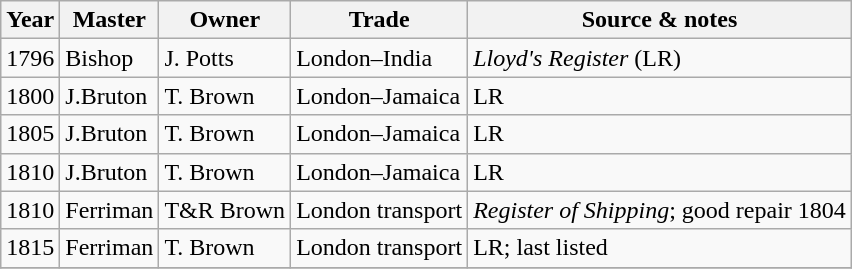<table class="sortable wikitable">
<tr>
<th>Year</th>
<th>Master</th>
<th>Owner</th>
<th>Trade</th>
<th>Source & notes</th>
</tr>
<tr>
<td>1796</td>
<td>Bishop</td>
<td>J. Potts</td>
<td>London–India</td>
<td><em>Lloyd's Register</em> (LR)</td>
</tr>
<tr>
<td>1800</td>
<td>J.Bruton</td>
<td>T. Brown</td>
<td>London–Jamaica</td>
<td>LR</td>
</tr>
<tr>
<td>1805</td>
<td>J.Bruton</td>
<td>T. Brown</td>
<td>London–Jamaica</td>
<td>LR</td>
</tr>
<tr>
<td>1810</td>
<td>J.Bruton</td>
<td>T. Brown</td>
<td>London–Jamaica</td>
<td>LR</td>
</tr>
<tr>
<td>1810</td>
<td>Ferriman</td>
<td>T&R Brown</td>
<td>London transport</td>
<td><em>Register of Shipping</em>; good repair 1804</td>
</tr>
<tr>
<td>1815</td>
<td>Ferriman</td>
<td>T. Brown</td>
<td>London transport</td>
<td>LR; last listed</td>
</tr>
<tr>
</tr>
</table>
